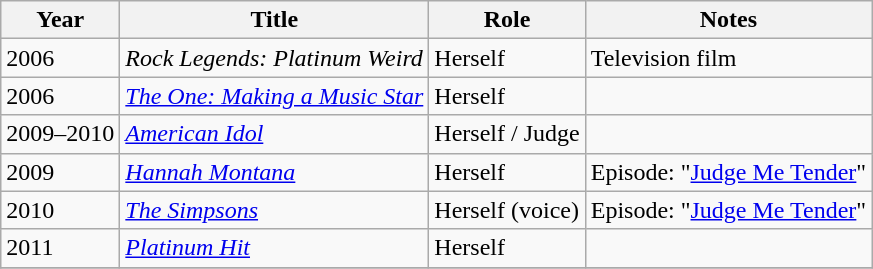<table class="wikitable sortable">
<tr>
<th>Year</th>
<th>Title</th>
<th>Role</th>
<th class="unsortable">Notes</th>
</tr>
<tr>
<td>2006</td>
<td><em>Rock Legends: Platinum Weird</em></td>
<td>Herself</td>
<td>Television film</td>
</tr>
<tr>
<td>2006</td>
<td><em><a href='#'>The One: Making a Music Star</a></em></td>
<td>Herself</td>
<td></td>
</tr>
<tr>
<td>2009–2010</td>
<td><em><a href='#'>American Idol</a></em></td>
<td>Herself / Judge</td>
<td></td>
</tr>
<tr>
<td>2009</td>
<td><em><a href='#'>Hannah Montana</a></em></td>
<td>Herself</td>
<td>Episode: "<a href='#'>Judge Me Tender</a>"</td>
</tr>
<tr>
<td>2010</td>
<td><em><a href='#'>The Simpsons</a></em></td>
<td>Herself (voice)</td>
<td>Episode: "<a href='#'>Judge Me Tender</a>"</td>
</tr>
<tr>
<td>2011</td>
<td><em><a href='#'>Platinum Hit</a></em></td>
<td>Herself</td>
<td></td>
</tr>
<tr>
</tr>
</table>
